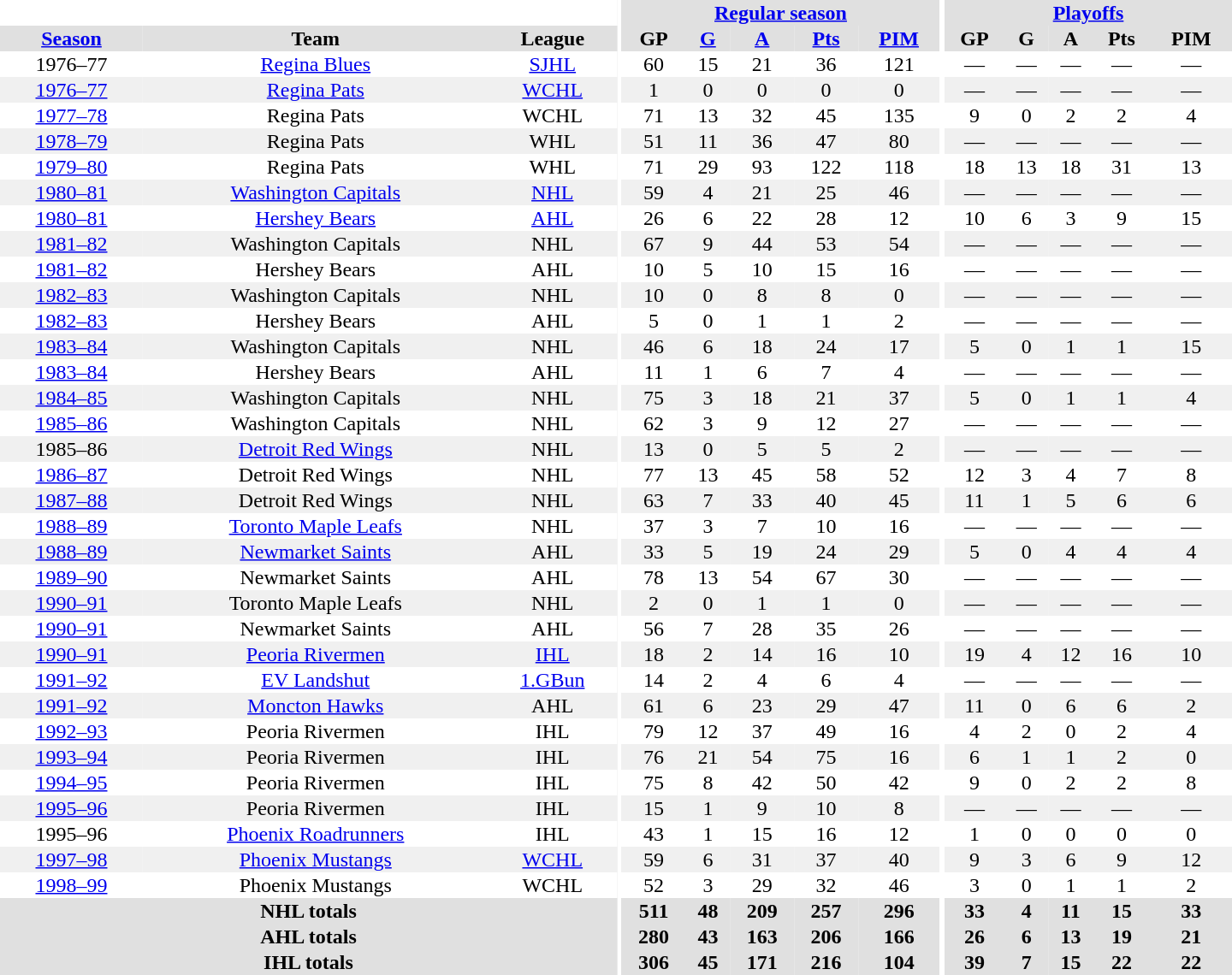<table border="0" cellpadding="1" cellspacing="0" style="text-align:center; width:60em">
<tr bgcolor="#e0e0e0">
<th colspan="3" bgcolor="#ffffff"></th>
<th rowspan="99" bgcolor="#ffffff"></th>
<th colspan="5"><a href='#'>Regular season</a></th>
<th rowspan="99" bgcolor="#ffffff"></th>
<th colspan="5"><a href='#'>Playoffs</a></th>
</tr>
<tr bgcolor="#e0e0e0">
<th><a href='#'>Season</a></th>
<th>Team</th>
<th>League</th>
<th>GP</th>
<th><a href='#'>G</a></th>
<th><a href='#'>A</a></th>
<th><a href='#'>Pts</a></th>
<th><a href='#'>PIM</a></th>
<th>GP</th>
<th>G</th>
<th>A</th>
<th>Pts</th>
<th>PIM</th>
</tr>
<tr>
<td>1976–77</td>
<td><a href='#'>Regina Blues</a></td>
<td><a href='#'>SJHL</a></td>
<td>60</td>
<td>15</td>
<td>21</td>
<td>36</td>
<td>121</td>
<td>—</td>
<td>—</td>
<td>—</td>
<td>—</td>
<td>—</td>
</tr>
<tr style="background:#f0f0f0;">
<td><a href='#'>1976–77</a></td>
<td><a href='#'>Regina Pats</a></td>
<td><a href='#'>WCHL</a></td>
<td>1</td>
<td>0</td>
<td>0</td>
<td>0</td>
<td>0</td>
<td>—</td>
<td>—</td>
<td>—</td>
<td>—</td>
<td>—</td>
</tr>
<tr>
<td><a href='#'>1977–78</a></td>
<td>Regina Pats</td>
<td>WCHL</td>
<td>71</td>
<td>13</td>
<td>32</td>
<td>45</td>
<td>135</td>
<td>9</td>
<td>0</td>
<td>2</td>
<td>2</td>
<td>4</td>
</tr>
<tr style="background:#f0f0f0;">
<td><a href='#'>1978–79</a></td>
<td>Regina Pats</td>
<td>WHL</td>
<td>51</td>
<td>11</td>
<td>36</td>
<td>47</td>
<td>80</td>
<td>—</td>
<td>—</td>
<td>—</td>
<td>—</td>
<td>—</td>
</tr>
<tr>
<td><a href='#'>1979–80</a></td>
<td>Regina Pats</td>
<td>WHL</td>
<td>71</td>
<td>29</td>
<td>93</td>
<td>122</td>
<td>118</td>
<td>18</td>
<td>13</td>
<td>18</td>
<td>31</td>
<td>13</td>
</tr>
<tr style="background:#f0f0f0;">
<td><a href='#'>1980–81</a></td>
<td><a href='#'>Washington Capitals</a></td>
<td><a href='#'>NHL</a></td>
<td>59</td>
<td>4</td>
<td>21</td>
<td>25</td>
<td>46</td>
<td>—</td>
<td>—</td>
<td>—</td>
<td>—</td>
<td>—</td>
</tr>
<tr>
<td><a href='#'>1980–81</a></td>
<td><a href='#'>Hershey Bears</a></td>
<td><a href='#'>AHL</a></td>
<td>26</td>
<td>6</td>
<td>22</td>
<td>28</td>
<td>12</td>
<td>10</td>
<td>6</td>
<td>3</td>
<td>9</td>
<td>15</td>
</tr>
<tr style="background:#f0f0f0;">
<td><a href='#'>1981–82</a></td>
<td>Washington Capitals</td>
<td>NHL</td>
<td>67</td>
<td>9</td>
<td>44</td>
<td>53</td>
<td>54</td>
<td>—</td>
<td>—</td>
<td>—</td>
<td>—</td>
<td>—</td>
</tr>
<tr>
<td><a href='#'>1981–82</a></td>
<td>Hershey Bears</td>
<td>AHL</td>
<td>10</td>
<td>5</td>
<td>10</td>
<td>15</td>
<td>16</td>
<td>—</td>
<td>—</td>
<td>—</td>
<td>—</td>
<td>—</td>
</tr>
<tr style="background:#f0f0f0;">
<td><a href='#'>1982–83</a></td>
<td>Washington Capitals</td>
<td>NHL</td>
<td>10</td>
<td>0</td>
<td>8</td>
<td>8</td>
<td>0</td>
<td>—</td>
<td>—</td>
<td>—</td>
<td>—</td>
<td>—</td>
</tr>
<tr>
<td><a href='#'>1982–83</a></td>
<td>Hershey  Bears</td>
<td>AHL</td>
<td>5</td>
<td>0</td>
<td>1</td>
<td>1</td>
<td>2</td>
<td>—</td>
<td>—</td>
<td>—</td>
<td>—</td>
<td>—</td>
</tr>
<tr style="background:#f0f0f0;">
<td><a href='#'>1983–84</a></td>
<td>Washington Capitals</td>
<td>NHL</td>
<td>46</td>
<td>6</td>
<td>18</td>
<td>24</td>
<td>17</td>
<td>5</td>
<td>0</td>
<td>1</td>
<td>1</td>
<td>15</td>
</tr>
<tr>
<td><a href='#'>1983–84</a></td>
<td>Hershey Bears</td>
<td>AHL</td>
<td>11</td>
<td>1</td>
<td>6</td>
<td>7</td>
<td>4</td>
<td>—</td>
<td>—</td>
<td>—</td>
<td>—</td>
<td>—</td>
</tr>
<tr style="background:#f0f0f0;">
<td><a href='#'>1984–85</a></td>
<td>Washington Capitals</td>
<td>NHL</td>
<td>75</td>
<td>3</td>
<td>18</td>
<td>21</td>
<td>37</td>
<td>5</td>
<td>0</td>
<td>1</td>
<td>1</td>
<td>4</td>
</tr>
<tr>
<td><a href='#'>1985–86</a></td>
<td>Washington Capitals</td>
<td>NHL</td>
<td>62</td>
<td>3</td>
<td>9</td>
<td>12</td>
<td>27</td>
<td>—</td>
<td>—</td>
<td>—</td>
<td>—</td>
<td>—</td>
</tr>
<tr style="background:#f0f0f0;">
<td>1985–86</td>
<td><a href='#'>Detroit Red Wings</a></td>
<td>NHL</td>
<td>13</td>
<td>0</td>
<td>5</td>
<td>5</td>
<td>2</td>
<td>—</td>
<td>—</td>
<td>—</td>
<td>—</td>
<td>—</td>
</tr>
<tr>
<td><a href='#'>1986–87</a></td>
<td>Detroit Red Wings</td>
<td>NHL</td>
<td>77</td>
<td>13</td>
<td>45</td>
<td>58</td>
<td>52</td>
<td>12</td>
<td>3</td>
<td>4</td>
<td>7</td>
<td>8</td>
</tr>
<tr style="background:#f0f0f0;">
<td><a href='#'>1987–88</a></td>
<td>Detroit Red Wings</td>
<td>NHL</td>
<td>63</td>
<td>7</td>
<td>33</td>
<td>40</td>
<td>45</td>
<td>11</td>
<td>1</td>
<td>5</td>
<td>6</td>
<td>6</td>
</tr>
<tr>
<td><a href='#'>1988–89</a></td>
<td><a href='#'>Toronto Maple Leafs</a></td>
<td>NHL</td>
<td>37</td>
<td>3</td>
<td>7</td>
<td>10</td>
<td>16</td>
<td>—</td>
<td>—</td>
<td>—</td>
<td>—</td>
<td>—</td>
</tr>
<tr style="background:#f0f0f0;">
<td><a href='#'>1988–89</a></td>
<td><a href='#'>Newmarket Saints</a></td>
<td>AHL</td>
<td>33</td>
<td>5</td>
<td>19</td>
<td>24</td>
<td>29</td>
<td>5</td>
<td>0</td>
<td>4</td>
<td>4</td>
<td>4</td>
</tr>
<tr>
<td><a href='#'>1989–90</a></td>
<td>Newmarket Saints</td>
<td>AHL</td>
<td>78</td>
<td>13</td>
<td>54</td>
<td>67</td>
<td>30</td>
<td>—</td>
<td>—</td>
<td>—</td>
<td>—</td>
<td>—</td>
</tr>
<tr style="background:#f0f0f0;">
<td><a href='#'>1990–91</a></td>
<td>Toronto Maple Leafs</td>
<td>NHL</td>
<td>2</td>
<td>0</td>
<td>1</td>
<td>1</td>
<td>0</td>
<td>—</td>
<td>—</td>
<td>—</td>
<td>—</td>
<td>—</td>
</tr>
<tr>
<td><a href='#'>1990–91</a></td>
<td>Newmarket Saints</td>
<td>AHL</td>
<td>56</td>
<td>7</td>
<td>28</td>
<td>35</td>
<td>26</td>
<td>—</td>
<td>—</td>
<td>—</td>
<td>—</td>
<td>—</td>
</tr>
<tr style="background:#f0f0f0;">
<td><a href='#'>1990–91</a></td>
<td><a href='#'>Peoria Rivermen</a></td>
<td><a href='#'>IHL</a></td>
<td>18</td>
<td>2</td>
<td>14</td>
<td>16</td>
<td>10</td>
<td>19</td>
<td>4</td>
<td>12</td>
<td>16</td>
<td>10</td>
</tr>
<tr>
<td><a href='#'>1991–92</a></td>
<td><a href='#'>EV Landshut</a></td>
<td><a href='#'>1.GBun</a></td>
<td>14</td>
<td>2</td>
<td>4</td>
<td>6</td>
<td>4</td>
<td>—</td>
<td>—</td>
<td>—</td>
<td>—</td>
<td>—</td>
</tr>
<tr style="background:#f0f0f0;">
<td><a href='#'>1991–92</a></td>
<td><a href='#'>Moncton Hawks</a></td>
<td>AHL</td>
<td>61</td>
<td>6</td>
<td>23</td>
<td>29</td>
<td>47</td>
<td>11</td>
<td>0</td>
<td>6</td>
<td>6</td>
<td>2</td>
</tr>
<tr>
<td><a href='#'>1992–93</a></td>
<td>Peoria Rivermen</td>
<td>IHL</td>
<td>79</td>
<td>12</td>
<td>37</td>
<td>49</td>
<td>16</td>
<td>4</td>
<td>2</td>
<td>0</td>
<td>2</td>
<td>4</td>
</tr>
<tr style="background:#f0f0f0;">
<td><a href='#'>1993–94</a></td>
<td>Peoria Rivermen</td>
<td>IHL</td>
<td>76</td>
<td>21</td>
<td>54</td>
<td>75</td>
<td>16</td>
<td>6</td>
<td>1</td>
<td>1</td>
<td>2</td>
<td>0</td>
</tr>
<tr>
<td><a href='#'>1994–95</a></td>
<td>Peoria Rivermen</td>
<td>IHL</td>
<td>75</td>
<td>8</td>
<td>42</td>
<td>50</td>
<td>42</td>
<td>9</td>
<td>0</td>
<td>2</td>
<td>2</td>
<td>8</td>
</tr>
<tr style="background:#f0f0f0;">
<td><a href='#'>1995–96</a></td>
<td>Peoria Rivermen</td>
<td>IHL</td>
<td>15</td>
<td>1</td>
<td>9</td>
<td>10</td>
<td>8</td>
<td>—</td>
<td>—</td>
<td>—</td>
<td>—</td>
<td>—</td>
</tr>
<tr>
<td>1995–96</td>
<td><a href='#'>Phoenix Roadrunners</a></td>
<td>IHL</td>
<td>43</td>
<td>1</td>
<td>15</td>
<td>16</td>
<td>12</td>
<td>1</td>
<td>0</td>
<td>0</td>
<td>0</td>
<td>0</td>
</tr>
<tr style="background:#f0f0f0;">
<td><a href='#'>1997–98</a></td>
<td><a href='#'>Phoenix Mustangs</a></td>
<td><a href='#'>WCHL</a></td>
<td>59</td>
<td>6</td>
<td>31</td>
<td>37</td>
<td>40</td>
<td>9</td>
<td>3</td>
<td>6</td>
<td>9</td>
<td>12</td>
</tr>
<tr>
<td><a href='#'>1998–99</a></td>
<td>Phoenix Mustangs</td>
<td>WCHL</td>
<td>52</td>
<td>3</td>
<td>29</td>
<td>32</td>
<td>46</td>
<td>3</td>
<td>0</td>
<td>1</td>
<td>1</td>
<td>2</td>
</tr>
<tr style="background:#e0e0e0;">
<th colspan="3">NHL totals</th>
<th>511</th>
<th>48</th>
<th>209</th>
<th>257</th>
<th>296</th>
<th>33</th>
<th>4</th>
<th>11</th>
<th>15</th>
<th>33</th>
</tr>
<tr style="background:#e0e0e0;">
<th colspan="3">AHL totals</th>
<th>280</th>
<th>43</th>
<th>163</th>
<th>206</th>
<th>166</th>
<th>26</th>
<th>6</th>
<th>13</th>
<th>19</th>
<th>21</th>
</tr>
<tr style="background:#e0e0e0;">
<th colspan="3">IHL totals</th>
<th>306</th>
<th>45</th>
<th>171</th>
<th>216</th>
<th>104</th>
<th>39</th>
<th>7</th>
<th>15</th>
<th>22</th>
<th>22</th>
</tr>
</table>
